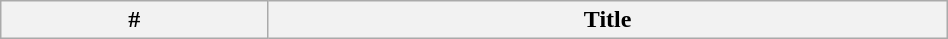<table class="wikitable" width="50%" style="margin-right: 0;">
<tr>
<th>#</th>
<th>Title<br>





</th>
</tr>
</table>
